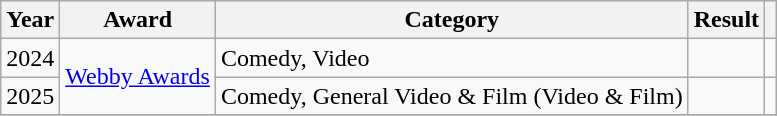<table class="wikitable sortable">
<tr>
<th scope="col">Year</th>
<th scope="col">Award</th>
<th scope="col">Category</th>
<th scope="col">Result</th>
<th scope="col"></th>
</tr>
<tr>
<td>2024</td>
<td rowspan="2"><a href='#'>Webby Awards</a></td>
<td>Comedy, Video</td>
<td></td>
<td></td>
</tr>
<tr>
<td>2025</td>
<td>Comedy, General Video & Film (Video & Film)</td>
<td></td>
<td></td>
</tr>
<tr>
</tr>
</table>
